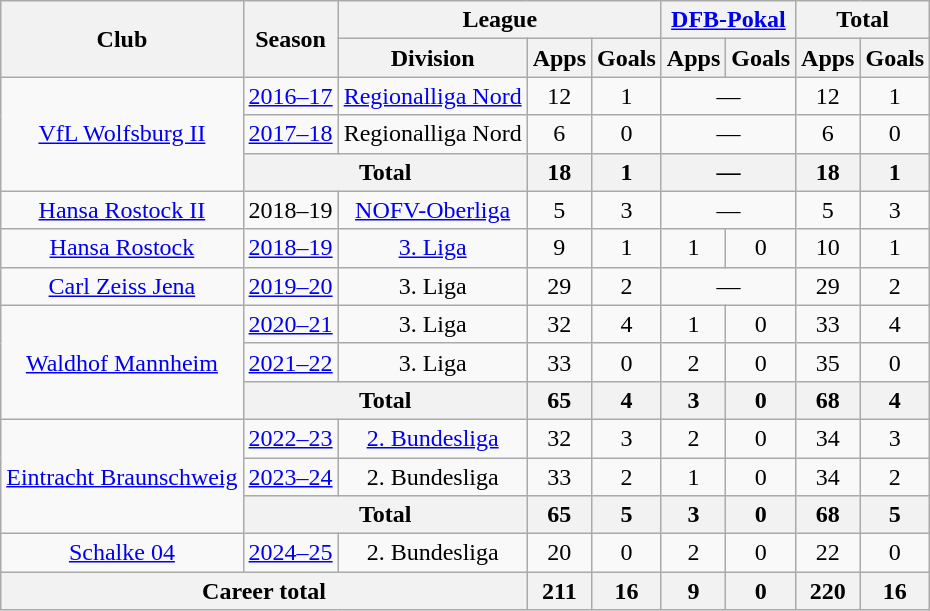<table class="wikitable nowrap" style="text-align:center">
<tr>
<th rowspan="2">Club</th>
<th rowspan="2">Season</th>
<th colspan="3">League</th>
<th colspan="2"><a href='#'>DFB-Pokal</a></th>
<th colspan="2">Total</th>
</tr>
<tr>
<th>Division</th>
<th>Apps</th>
<th>Goals</th>
<th>Apps</th>
<th>Goals</th>
<th>Apps</th>
<th>Goals</th>
</tr>
<tr>
<td rowspan="3"><a href='#'>VfL Wolfsburg II</a></td>
<td><a href='#'>2016–17</a></td>
<td><a href='#'>Regionalliga Nord</a></td>
<td>12</td>
<td>1</td>
<td colspan="2">—</td>
<td>12</td>
<td>1</td>
</tr>
<tr>
<td><a href='#'>2017–18</a></td>
<td>Regionalliga Nord</td>
<td>6</td>
<td>0</td>
<td colspan="2">—</td>
<td>6</td>
<td>0</td>
</tr>
<tr>
<th colspan="2">Total</th>
<th>18</th>
<th>1</th>
<th colspan="2">—</th>
<th>18</th>
<th>1</th>
</tr>
<tr>
<td><a href='#'>Hansa Rostock II</a></td>
<td>2018–19</td>
<td><a href='#'>NOFV-Oberliga</a></td>
<td>5</td>
<td>3</td>
<td colspan="2">—</td>
<td>5</td>
<td>3</td>
</tr>
<tr>
<td><a href='#'>Hansa Rostock</a></td>
<td><a href='#'>2018–19</a></td>
<td><a href='#'>3. Liga</a></td>
<td>9</td>
<td>1</td>
<td>1</td>
<td>0</td>
<td>10</td>
<td>1</td>
</tr>
<tr>
<td><a href='#'>Carl Zeiss Jena</a></td>
<td><a href='#'>2019–20</a></td>
<td>3. Liga</td>
<td>29</td>
<td>2</td>
<td colspan="2">—</td>
<td>29</td>
<td>2</td>
</tr>
<tr>
<td rowspan="3"><a href='#'>Waldhof Mannheim</a></td>
<td><a href='#'>2020–21</a></td>
<td>3. Liga</td>
<td>32</td>
<td>4</td>
<td>1</td>
<td>0</td>
<td>33</td>
<td>4</td>
</tr>
<tr>
<td><a href='#'>2021–22</a></td>
<td>3. Liga</td>
<td>33</td>
<td>0</td>
<td>2</td>
<td>0</td>
<td>35</td>
<td>0</td>
</tr>
<tr>
<th colspan="2">Total</th>
<th>65</th>
<th>4</th>
<th>3</th>
<th>0</th>
<th>68</th>
<th>4</th>
</tr>
<tr>
<td rowspan="3"><a href='#'>Eintracht Braunschweig</a></td>
<td><a href='#'>2022–23</a></td>
<td><a href='#'>2. Bundesliga</a></td>
<td>32</td>
<td>3</td>
<td>2</td>
<td>0</td>
<td>34</td>
<td>3</td>
</tr>
<tr>
<td><a href='#'>2023–24</a></td>
<td>2. Bundesliga</td>
<td>33</td>
<td>2</td>
<td>1</td>
<td>0</td>
<td>34</td>
<td>2</td>
</tr>
<tr>
<th colspan="2">Total</th>
<th>65</th>
<th>5</th>
<th>3</th>
<th>0</th>
<th>68</th>
<th>5</th>
</tr>
<tr>
<td><a href='#'>Schalke 04</a></td>
<td><a href='#'>2024–25</a></td>
<td>2. Bundesliga</td>
<td>20</td>
<td>0</td>
<td>2</td>
<td>0</td>
<td>22</td>
<td>0</td>
</tr>
<tr>
<th colspan="3">Career total</th>
<th>211</th>
<th>16</th>
<th>9</th>
<th>0</th>
<th>220</th>
<th>16</th>
</tr>
</table>
